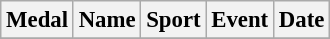<table class="wikitable sortable" style="font-size: 95%;">
<tr>
<th>Medal</th>
<th>Name</th>
<th>Sport</th>
<th>Event</th>
<th>Date</th>
</tr>
<tr>
</tr>
</table>
